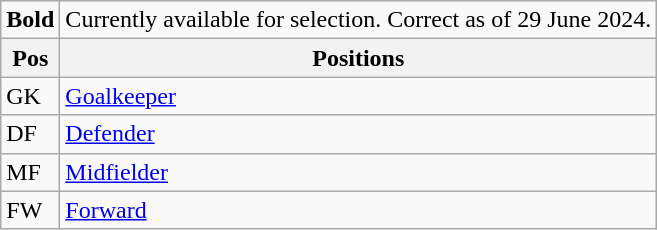<table class="wikitable">
<tr>
<td><strong>Bold</strong></td>
<td>Currently available for selection. Correct as of 29 June 2024.</td>
</tr>
<tr>
<th>Pos</th>
<th style="align: left">Positions</th>
</tr>
<tr>
<td>GK</td>
<td><a href='#'>Goalkeeper</a></td>
</tr>
<tr>
<td>DF</td>
<td><a href='#'>Defender</a></td>
</tr>
<tr>
<td>MF</td>
<td><a href='#'>Midfielder</a></td>
</tr>
<tr>
<td>FW</td>
<td><a href='#'>Forward</a></td>
</tr>
</table>
